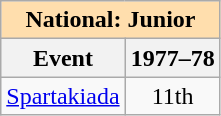<table class="wikitable" style="text-align:center">
<tr>
<th style="background-color: #ffdead; " colspan=13 align=center><strong>National: Junior</strong></th>
</tr>
<tr>
<th>Event</th>
<th>1977–78</th>
</tr>
<tr>
<td align=left><a href='#'>Spartakiada</a></td>
<td>11th</td>
</tr>
</table>
